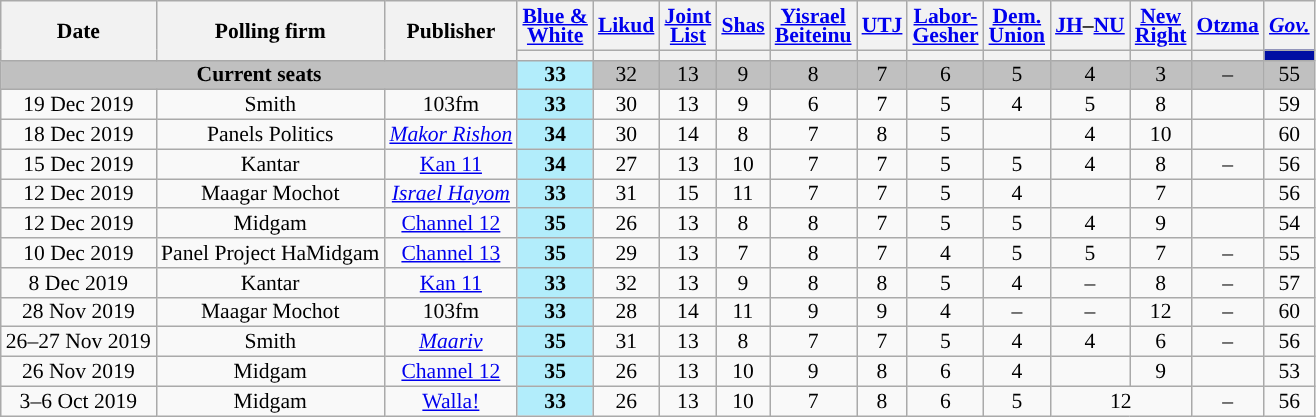<table class="wikitable sortable" style="text-align:center;font-size:90%;line-height:13px">
<tr>
<th rowspan=2>Date</th>
<th rowspan=2>Polling firm</th>
<th rowspan=2>Publisher</th>
<th><a href='#'>Blue &<br>White</a></th>
<th><a href='#'>Likud</a></th>
<th><a href='#'>Joint<br>List</a></th>
<th><a href='#'>Shas</a></th>
<th><a href='#'>Yisrael<br>Beiteinu</a></th>
<th><a href='#'>UTJ</a></th>
<th><a href='#'>Labor-<br>Gesher</a></th>
<th><a href='#'>Dem.<br>Union</a></th>
<th><a href='#'>JH</a>–<a href='#'>NU</a></th>
<th><a href='#'>New<br>Right</a></th>
<th><a href='#'>Otzma</a></th>
<th><a href='#'><em>Gov.</em></a></th>
</tr>
<tr>
<th style="background:"></th>
<th style="background:"></th>
<th style="background:"></th>
<th style="background:"></th>
<th style="background:"></th>
<th style="background:"></th>
<th style="background:"></th>
<th style="background:"></th>
<th style="background:"></th>
<th style="background:"></th>
<th style="background:"></th>
<th style="background:#000EA3;"></th>
</tr>
<tr style="background:silver">
<td colspan=3><strong>Current seats</strong></td>
<td style="background:#B2EDFB"><strong>33</strong>	</td>
<td>32					</td>
<td>13					</td>
<td>9					</td>
<td>8					</td>
<td>7					</td>
<td>6					</td>
<td>5					</td>
<td>4					</td>
<td>3					</td>
<td>–					</td>
<td>55					</td>
</tr>
<tr>
<td data-sort-value="2019-12-19">19 Dec 2019</td>
<td>Smith</td>
<td>103fm</td>
<td style="background:#B2EDFB"><strong>33</strong>	</td>
<td>30					</td>
<td>13					</td>
<td>9					</td>
<td>6					</td>
<td>7					</td>
<td>5					</td>
<td>4					</td>
<td>5			</td>
<td>8					</td>
<td>			</td>
<td>59					</td>
</tr>
<tr>
<td data-sort-value="2019-12-18">18 Dec 2019</td>
<td>Panels Politics</td>
<td><em><a href='#'>Makor Rishon</a></em></td>
<td style="background:#B2EDFB"><strong>34</strong>	</td>
<td>30					</td>
<td>14					</td>
<td>8					</td>
<td>7					</td>
<td>8					</td>
<td>5					</td>
<td>			</td>
<td>4					</td>
<td>10					</td>
<td>				</td>
<td>60					</td>
</tr>
<tr>
<td data-sort-value="2019-12-15">15 Dec 2019</td>
<td>Kantar</td>
<td><a href='#'>Kan 11</a></td>
<td style="background:#B2EDFB"><strong>34</strong>	</td>
<td>27					</td>
<td>13					</td>
<td>10					</td>
<td>7					</td>
<td>7					</td>
<td>5					</td>
<td>5					</td>
<td>4					</td>
<td>8					</td>
<td>–					</td>
<td>56					</td>
</tr>
<tr>
<td data-sort-value="2019-12-12">12 Dec 2019</td>
<td>Maagar Mochot</td>
<td><em><a href='#'>Israel Hayom</a></em></td>
<td style="background:#B2EDFB"><strong>33</strong>	</td>
<td>31					</td>
<td>15					</td>
<td>11					</td>
<td>7					</td>
<td>7					</td>
<td>5					</td>
<td>4					</td>
<td>				</td>
<td>7					</td>
<td>				</td>
<td>56					</td>
</tr>
<tr>
<td data-sort-value="2019-12-12">12 Dec 2019</td>
<td>Midgam</td>
<td><a href='#'>Channel 12</a></td>
<td style="background:#B2EDFB"><strong>35</strong>	</td>
<td>26					</td>
<td>13					</td>
<td>8					</td>
<td>8					</td>
<td>7					</td>
<td>5					</td>
<td>5					</td>
<td>4					</td>
<td>9					</td>
<td>			</td>
<td>54					</td>
</tr>
<tr>
<td data-sort-value="2019-12-10">10 Dec 2019</td>
<td>Panel Project HaMidgam</td>
<td><a href='#'>Channel 13</a></td>
<td style="background:#B2EDFB"><strong>35</strong>	</td>
<td>29					</td>
<td>13					</td>
<td>7					</td>
<td>8					</td>
<td>7					</td>
<td>4					</td>
<td>5					</td>
<td>5					</td>
<td>7					</td>
<td>–					</td>
<td>55					</td>
</tr>
<tr>
<td data-sort-value="2019-12-08">8 Dec 2019</td>
<td>Kantar</td>
<td><a href='#'>Kan 11</a></td>
<td style="background:#B2EDFB"><strong>33</strong>	</td>
<td>32					</td>
<td>13					</td>
<td>9					</td>
<td>8					</td>
<td>8					</td>
<td>5					</td>
<td>4					</td>
<td>–					</td>
<td>8					</td>
<td>–					</td>
<td>57					</td>
</tr>
<tr>
<td data-sort-value="2019-11-28">28 Nov 2019</td>
<td>Maagar Mochot</td>
<td>103fm</td>
<td style="background:#B2EDFB"><strong>33</strong>	</td>
<td>28					</td>
<td>14					</td>
<td>11					</td>
<td>9					</td>
<td>9					</td>
<td>4					</td>
<td>–					</td>
<td>–					</td>
<td>12					</td>
<td>–					</td>
<td>60					</td>
</tr>
<tr>
<td data-sort-value="2019-11-27">26–27 Nov 2019</td>
<td>Smith</td>
<td><em><a href='#'>Maariv</a></em></td>
<td style="background:#B2EDFB"><strong>35</strong>	</td>
<td>31					</td>
<td>13					</td>
<td>8					</td>
<td>7					</td>
<td>7					</td>
<td>5					</td>
<td>4					</td>
<td>4					</td>
<td>6					</td>
<td>–					</td>
<td>56					</td>
</tr>
<tr>
<td data-sort-value="2019-11-26">26 Nov 2019</td>
<td>Midgam</td>
<td><a href='#'>Channel 12</a></td>
<td style="background:#B2EDFB"><strong>35</strong>	</td>
<td>26					</td>
<td>13					</td>
<td>10					</td>
<td>9					</td>
<td>8					</td>
<td>6					</td>
<td>4					</td>
<td>			</td>
<td>9					</td>
<td>			</td>
<td>53					</td>
</tr>
<tr>
<td data-sort-value="2019-10-06">3–6 Oct 2019</td>
<td>Midgam</td>
<td><a href='#'>Walla!</a></td>
<td style="background:#B2EDFB"><strong>33</strong>	</td>
<td>26					</td>
<td>13					</td>
<td>10					</td>
<td>7					</td>
<td>8					</td>
<td>6					</td>
<td>5					</td>
<td colspan=2>12				</td>
<td>–					</td>
<td>56					</td>
</tr>
</table>
